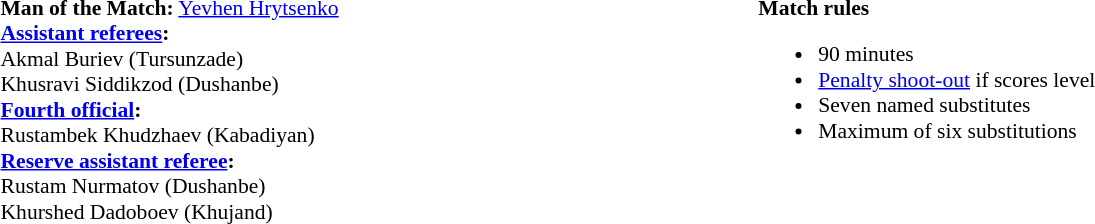<table style="width:100%;font-size:90%">
<tr>
<td style="width:40%;vertical-align:top"><br><strong>Man of the Match:</strong> <a href='#'>Yevhen Hrytsenko</a>
<br> 
<strong><a href='#'>Assistant referees</a>:</strong>
<br>Akmal Buriev (Tursunzade)
<br>Khusravi Siddikzod (Dushanbe)
<br><strong><a href='#'>Fourth official</a>:</strong>
<br>Rustambek Khudzhaev (Kabadiyan)
<br><strong><a href='#'>Reserve assistant referee</a>:</strong>
<br>Rustam Nurmatov (Dushanbe)
<br>Khurshed Dadoboev (Khujand)</td>
<td style="width:60%;vertical-align:top"><br><strong>Match rules</strong><ul><li>90 minutes</li><li><a href='#'>Penalty shoot-out</a> if scores level</li><li>Seven named substitutes</li><li>Maximum of six substitutions</li></ul></td>
</tr>
</table>
